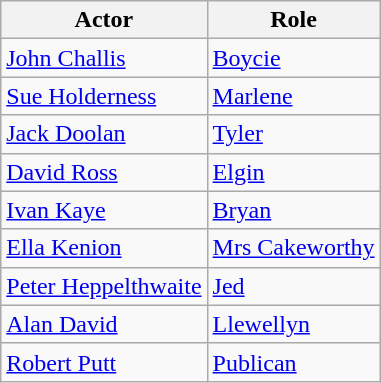<table class="wikitable">
<tr>
<th>Actor</th>
<th>Role</th>
</tr>
<tr>
<td><a href='#'>John Challis</a></td>
<td><a href='#'>Boycie</a></td>
</tr>
<tr>
<td><a href='#'>Sue Holderness</a></td>
<td><a href='#'>Marlene</a></td>
</tr>
<tr>
<td><a href='#'>Jack Doolan</a></td>
<td><a href='#'>Tyler</a></td>
</tr>
<tr>
<td><a href='#'>David Ross</a></td>
<td><a href='#'>Elgin</a></td>
</tr>
<tr>
<td><a href='#'>Ivan Kaye</a></td>
<td><a href='#'>Bryan</a></td>
</tr>
<tr>
<td><a href='#'>Ella Kenion</a></td>
<td><a href='#'>Mrs Cakeworthy</a></td>
</tr>
<tr>
<td><a href='#'>Peter Heppelthwaite</a></td>
<td><a href='#'>Jed</a></td>
</tr>
<tr>
<td><a href='#'>Alan David</a></td>
<td><a href='#'>Llewellyn</a></td>
</tr>
<tr>
<td><a href='#'>Robert Putt</a></td>
<td><a href='#'>Publican</a></td>
</tr>
</table>
